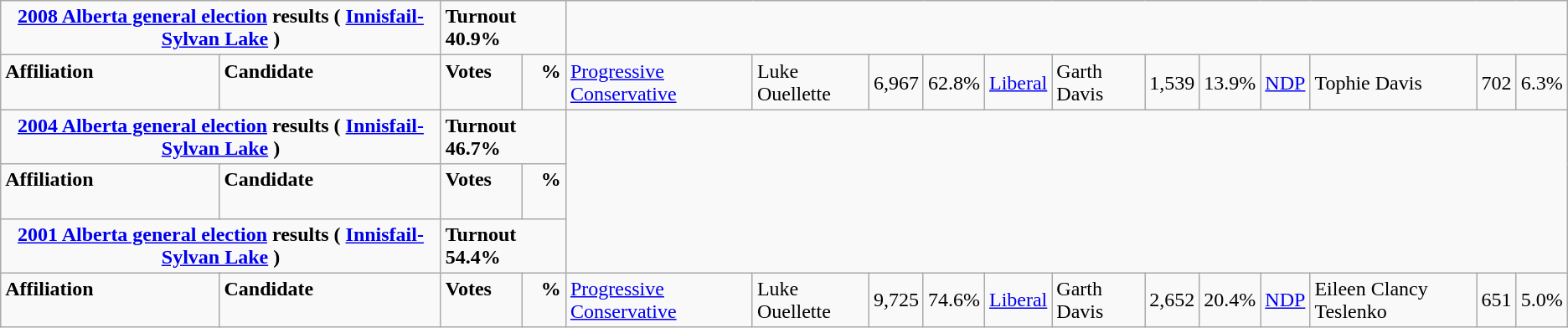<table class="wikitable">
<tr>
<td colspan="3" align=center><strong><a href='#'>2008 Alberta general election</a> results ( <a href='#'>Innisfail-Sylvan Lake</a> )</strong></td>
<td colspan="2"><span><strong>Turnout 40.9%</strong></span></td>
</tr>
<tr>
<td colspan="2" rowspan="1" align="left" valign="top"><strong>Affiliation</strong></td>
<td valign="top"><strong>Candidate</strong></td>
<td valign="top"><strong>Votes</strong></td>
<td valign="top" align="right"><strong>%</strong><br></td>
<td><a href='#'>Progressive Conservative</a></td>
<td>Luke Ouellette</td>
<td align="right">6,967</td>
<td align="right">62.8%<br></td>
<td><a href='#'>Liberal</a></td>
<td>Garth Davis</td>
<td align="right">1,539</td>
<td align="right">13.9%<br>

</td>
<td><a href='#'>NDP</a></td>
<td>Tophie Davis</td>
<td align="right">702</td>
<td align="right">6.3%</td>
</tr>
<tr>
<td colspan="3" align=center><strong><a href='#'>2004 Alberta general election</a> results ( <a href='#'>Innisfail-Sylvan Lake</a> )</strong></td>
<td colspan="2"><span><strong>Turnout 46.7%</strong></span></td>
</tr>
<tr>
<td colspan="2" rowspan="1" align="left" valign="top"><strong>Affiliation</strong></td>
<td valign="top"><strong>Candidate</strong></td>
<td valign="top"><strong>Votes</strong></td>
<td valign="top" align="right"><strong>%</strong><br><br>



</td>
</tr>
<tr>
<td colspan="3" align=center><strong><a href='#'>2001 Alberta general election</a> results ( <a href='#'>Innisfail-Sylvan Lake</a> )</strong></td>
<td colspan="2"><span><strong>Turnout 54.4%</strong></span></td>
</tr>
<tr>
<td colspan="2" rowspan="1" align="left" valign="top"><strong>Affiliation</strong></td>
<td valign="top"><strong>Candidate</strong></td>
<td valign="top"><strong>Votes</strong></td>
<td valign="top" align="right"><strong>%</strong><br><br></td>
<td><a href='#'>Progressive Conservative</a></td>
<td>Luke Ouellette</td>
<td align="right">9,725</td>
<td align="right">74.6%<br></td>
<td><a href='#'>Liberal</a></td>
<td>Garth Davis</td>
<td align="right">2,652</td>
<td align="right">20.4%<br></td>
<td><a href='#'>NDP</a></td>
<td>Eileen Clancy Teslenko</td>
<td align="right">651</td>
<td align="right">5.0%</td>
</tr>
</table>
